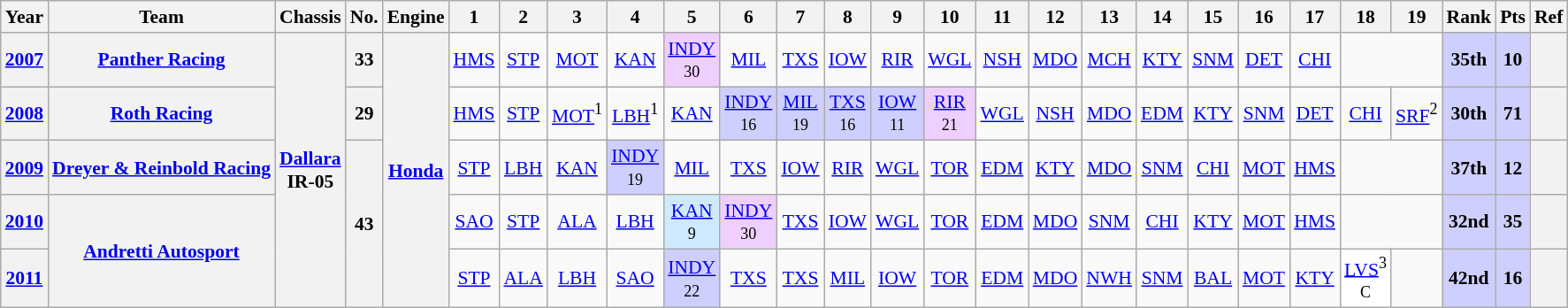<table class="wikitable" style="text-align:center; font-size:90%">
<tr>
<th>Year</th>
<th>Team</th>
<th>Chassis</th>
<th>No.</th>
<th>Engine</th>
<th>1</th>
<th>2</th>
<th>3</th>
<th>4</th>
<th>5</th>
<th>6</th>
<th>7</th>
<th>8</th>
<th>9</th>
<th>10</th>
<th>11</th>
<th>12</th>
<th>13</th>
<th>14</th>
<th>15</th>
<th>16</th>
<th>17</th>
<th>18</th>
<th>19</th>
<th>Rank</th>
<th>Pts</th>
<th>Ref</th>
</tr>
<tr>
<th><a href='#'>2007</a></th>
<th><a href='#'>Panther Racing</a></th>
<th rowspan=5><a href='#'>Dallara</a> <br> IR-05</th>
<th>33</th>
<th rowspan=5><a href='#'>Honda</a></th>
<td><a href='#'>HMS</a></td>
<td><a href='#'>STP</a></td>
<td><a href='#'>MOT</a></td>
<td><a href='#'>KAN</a></td>
<td style="background:#EFCFFF;"><a href='#'>INDY</a><br><small>30</small></td>
<td><a href='#'>MIL</a></td>
<td><a href='#'>TXS</a></td>
<td><a href='#'>IOW</a></td>
<td><a href='#'>RIR</a></td>
<td><a href='#'>WGL</a></td>
<td><a href='#'>NSH</a></td>
<td><a href='#'>MDO</a></td>
<td><a href='#'>MCH</a></td>
<td><a href='#'>KTY</a></td>
<td><a href='#'>SNM</a></td>
<td><a href='#'>DET</a></td>
<td><a href='#'>CHI</a></td>
<td colspan=2></td>
<th style="background:#CFCFFF;">35th</th>
<th style="background:#CFCFFF;">10</th>
<th></th>
</tr>
<tr>
<th><a href='#'>2008</a></th>
<th><a href='#'>Roth Racing</a></th>
<th>29</th>
<td><a href='#'>HMS</a></td>
<td><a href='#'>STP</a></td>
<td><a href='#'>MOT</a><sup>1</sup></td>
<td><a href='#'>LBH</a><sup>1</sup></td>
<td><a href='#'>KAN</a></td>
<td style="background:#CFCFFF;"><a href='#'>INDY</a><br><small>16</small></td>
<td style="background:#CFCFFF;"><a href='#'>MIL</a><br><small>19</small></td>
<td style="background:#CFCFFF;"><a href='#'>TXS</a><br><small>16</small></td>
<td style="background:#CFCFFF;"><a href='#'>IOW</a><br><small>11</small></td>
<td style="background:#EFCFFF;"><a href='#'>RIR</a><br><small>21</small></td>
<td><a href='#'>WGL</a></td>
<td><a href='#'>NSH</a></td>
<td><a href='#'>MDO</a></td>
<td><a href='#'>EDM</a></td>
<td><a href='#'>KTY</a></td>
<td><a href='#'>SNM</a></td>
<td><a href='#'>DET</a></td>
<td><a href='#'>CHI</a></td>
<td><a href='#'>SRF</a><sup>2</sup></td>
<th style="background:#CFCFFF;">30th</th>
<th style="background:#CFCFFF;">71</th>
<th></th>
</tr>
<tr>
<th><a href='#'>2009</a></th>
<th><a href='#'>Dreyer & Reinbold Racing</a></th>
<th rowspan=3>43</th>
<td><a href='#'>STP</a></td>
<td><a href='#'>LBH</a></td>
<td><a href='#'>KAN</a></td>
<td style="background:#CFCFFF;"><a href='#'>INDY</a><br><small>19</small></td>
<td><a href='#'>MIL</a></td>
<td><a href='#'>TXS</a></td>
<td><a href='#'>IOW</a></td>
<td><a href='#'>RIR</a></td>
<td><a href='#'>WGL</a></td>
<td><a href='#'>TOR</a></td>
<td><a href='#'>EDM</a></td>
<td><a href='#'>KTY</a></td>
<td><a href='#'>MDO</a></td>
<td><a href='#'>SNM</a></td>
<td><a href='#'>CHI</a></td>
<td><a href='#'>MOT</a></td>
<td><a href='#'>HMS</a></td>
<td colspan=2></td>
<th style="background:#CFCFFF;">37th</th>
<th style="background:#CFCFFF;">12</th>
<th></th>
</tr>
<tr>
<th><a href='#'>2010</a></th>
<th rowspan=2><a href='#'>Andretti Autosport</a></th>
<td><a href='#'>SAO</a></td>
<td><a href='#'>STP</a></td>
<td><a href='#'>ALA</a></td>
<td><a href='#'>LBH</a></td>
<td style="background:#CFEAFF;"><a href='#'>KAN</a><br><small>9</small></td>
<td style="background:#EFCFFF;"><a href='#'>INDY</a><br><small>30</small></td>
<td><a href='#'>TXS</a></td>
<td><a href='#'>IOW</a></td>
<td><a href='#'>WGL</a></td>
<td><a href='#'>TOR</a></td>
<td><a href='#'>EDM</a></td>
<td><a href='#'>MDO</a></td>
<td><a href='#'>SNM</a></td>
<td><a href='#'>CHI</a></td>
<td><a href='#'>KTY</a></td>
<td><a href='#'>MOT</a></td>
<td><a href='#'>HMS</a></td>
<td colspan=2></td>
<th style="background:#CFCFFF;">32nd</th>
<th style="background:#CFCFFF;">35</th>
<th></th>
</tr>
<tr>
<th><a href='#'>2011</a></th>
<td><a href='#'>STP</a></td>
<td><a href='#'>ALA</a></td>
<td><a href='#'>LBH</a></td>
<td><a href='#'>SAO</a></td>
<td style="background:#CFCFFF;"><a href='#'>INDY</a><br><small>22</small></td>
<td><a href='#'>TXS</a></td>
<td><a href='#'>TXS</a></td>
<td><a href='#'>MIL</a></td>
<td><a href='#'>IOW</a></td>
<td><a href='#'>TOR</a></td>
<td><a href='#'>EDM</a></td>
<td><a href='#'>MDO</a></td>
<td><a href='#'>NWH</a></td>
<td><a href='#'>SNM</a></td>
<td><a href='#'>BAL</a></td>
<td><a href='#'>MOT</a></td>
<td><a href='#'>KTY</a></td>
<td style="background:#FFFFFF"><a href='#'>LVS</a><sup>3</sup><br><small>C</small></td>
<td></td>
<th style="background:#CFCFFF;">42nd</th>
<th style="background:#CFCFFF;">16</th>
<th></th>
</tr>
</table>
